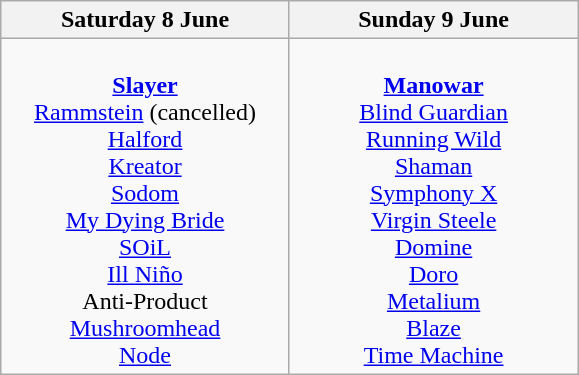<table class="wikitable">
<tr>
<th>Saturday 8 June</th>
<th>Sunday 9 June</th>
</tr>
<tr>
<td valign="top" align="center" width=185><br><strong><a href='#'>Slayer</a></strong>
<br><a href='#'>Rammstein</a> (cancelled)
<br><a href='#'>Halford</a>
<br><a href='#'>Kreator</a>
<br><a href='#'>Sodom</a>
<br><a href='#'>My Dying Bride</a>
<br><a href='#'>SOiL</a>
<br><a href='#'>Ill Niño</a>
<br>Anti-Product
<br><a href='#'>Mushroomhead</a>
<br><a href='#'>Node</a></td>
<td valign="top" align="center" width=185><br><strong><a href='#'>Manowar</a></strong>
<br><a href='#'>Blind Guardian</a>
<br><a href='#'>Running Wild</a>
<br><a href='#'>Shaman</a>
<br><a href='#'>Symphony X</a>
<br><a href='#'>Virgin Steele</a>
<br><a href='#'>Domine</a>
<br><a href='#'>Doro</a>
<br><a href='#'>Metalium</a>
<br><a href='#'>Blaze</a>
<br><a href='#'>Time Machine</a></td>
</tr>
</table>
